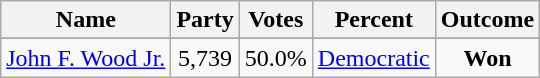<table class=wikitable style="text-align:center">
<tr>
<th>Name</th>
<th>Party</th>
<th>Votes</th>
<th>Percent</th>
<th>Outcome</th>
</tr>
<tr>
</tr>
<tr>
<td align=left><a href='#'>John F. Wood Jr.</a></td>
<td>5,739</td>
<td>50.0%</td>
<td><a href='#'>Democratic</a></td>
<td><strong>Won</strong></td>
</tr>
</table>
